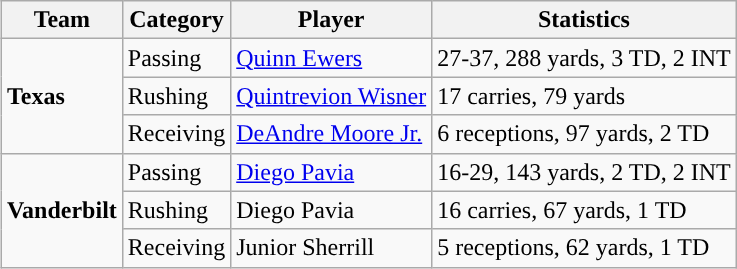<table class="wikitable" style="float: right;">
<tr>
<th>Team</th>
<th>Category</th>
<th>Player</th>
<th>Statistics</th>
</tr>
<tr>
<td rowspan=3><strong>Texas</strong></td>
<td>Passing</td>
<td><a href='#'>Quinn Ewers</a></td>
<td>27-37, 288 yards, 3 TD, 2 INT</td>
</tr>
<tr>
<td>Rushing</td>
<td><a href='#'>Quintrevion Wisner</a></td>
<td>17 carries, 79 yards</td>
</tr>
<tr>
<td>Receiving</td>
<td><a href='#'>DeAndre Moore Jr.</a></td>
<td>6 receptions, 97 yards, 2 TD</td>
</tr>
<tr>
<td rowspan=3><strong>Vanderbilt</strong></td>
<td>Passing</td>
<td><a href='#'>Diego Pavia</a></td>
<td>16-29, 143 yards, 2 TD, 2 INT</td>
</tr>
<tr>
<td>Rushing</td>
<td>Diego Pavia</td>
<td>16 carries, 67 yards, 1 TD</td>
</tr>
<tr>
<td>Receiving</td>
<td>Junior Sherrill</td>
<td>5 receptions, 62 yards, 1 TD</td>
</tr>
</table>
